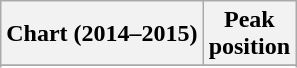<table class="wikitable sortable">
<tr>
<th align="left">Chart (2014–2015)</th>
<th style="text-align:center;">Peak<br>position</th>
</tr>
<tr>
</tr>
<tr>
</tr>
<tr>
</tr>
<tr>
</tr>
<tr>
</tr>
</table>
